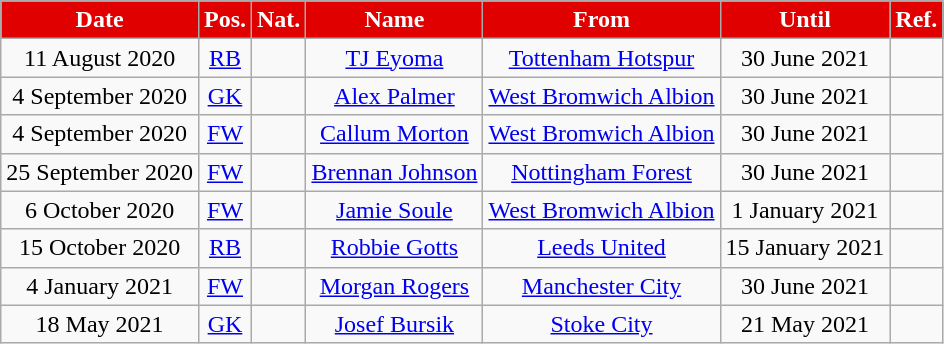<table class="wikitable"  style="text-align:center;">
<tr>
<th style="background:#E00000; color:white;">Date</th>
<th style="background:#E00000; color:white;">Pos.</th>
<th style="background:#E00000; color:white;">Nat.</th>
<th style="background:#E00000; color:white;">Name</th>
<th style="background:#E00000; color:white;">From</th>
<th style="background:#E00000; color:white;">Until</th>
<th style="background:#E00000; color:white;">Ref.</th>
</tr>
<tr>
<td>11 August 2020</td>
<td><a href='#'>RB</a></td>
<td></td>
<td><a href='#'>TJ Eyoma</a></td>
<td><a href='#'>Tottenham Hotspur</a></td>
<td>30 June 2021</td>
<td></td>
</tr>
<tr>
<td>4 September 2020</td>
<td><a href='#'>GK</a></td>
<td></td>
<td><a href='#'>Alex Palmer</a></td>
<td><a href='#'>West Bromwich Albion</a></td>
<td>30 June 2021</td>
<td></td>
</tr>
<tr>
<td>4 September 2020</td>
<td><a href='#'>FW</a></td>
<td></td>
<td><a href='#'>Callum Morton</a></td>
<td><a href='#'>West Bromwich Albion</a></td>
<td>30 June 2021</td>
<td></td>
</tr>
<tr>
<td>25 September 2020</td>
<td><a href='#'>FW</a></td>
<td></td>
<td><a href='#'>Brennan Johnson</a></td>
<td><a href='#'>Nottingham Forest</a></td>
<td>30 June 2021</td>
<td></td>
</tr>
<tr>
<td>6 October 2020</td>
<td><a href='#'>FW</a></td>
<td></td>
<td><a href='#'>Jamie Soule</a></td>
<td><a href='#'>West Bromwich Albion</a></td>
<td>1 January 2021</td>
<td></td>
</tr>
<tr>
<td>15 October 2020</td>
<td><a href='#'>RB</a></td>
<td></td>
<td><a href='#'>Robbie Gotts</a></td>
<td><a href='#'>Leeds United</a></td>
<td>15 January 2021</td>
<td></td>
</tr>
<tr>
<td>4 January 2021</td>
<td><a href='#'>FW</a></td>
<td></td>
<td><a href='#'>Morgan Rogers</a></td>
<td><a href='#'>Manchester City</a></td>
<td>30 June 2021</td>
<td></td>
</tr>
<tr>
<td>18 May 2021</td>
<td><a href='#'>GK</a></td>
<td></td>
<td><a href='#'>Josef Bursik</a></td>
<td><a href='#'>Stoke City</a></td>
<td>21 May 2021</td>
<td></td>
</tr>
</table>
